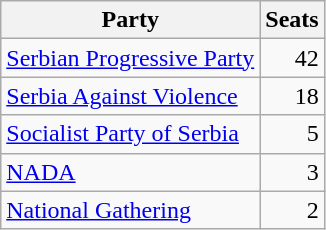<table class="wikitable">
<tr>
<th>Party</th>
<th>Seats</th>
</tr>
<tr>
<td><a href='#'>Serbian Progressive Party</a></td>
<td align="right">42</td>
</tr>
<tr>
<td><a href='#'>Serbia Against Violence</a></td>
<td align="right">18</td>
</tr>
<tr>
<td><a href='#'>Socialist Party of Serbia</a></td>
<td align="right">5</td>
</tr>
<tr>
<td><a href='#'>NADA</a></td>
<td align="right">3</td>
</tr>
<tr>
<td><a href='#'>National Gathering</a></td>
<td align="right">2</td>
</tr>
</table>
